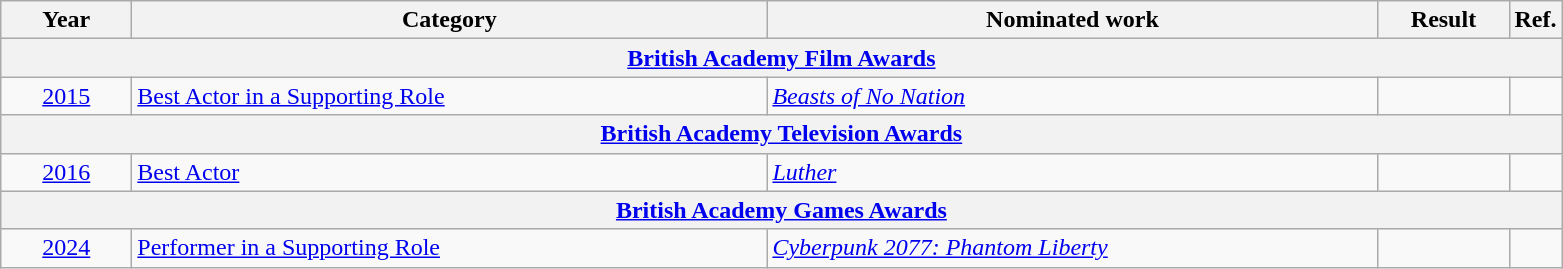<table class=wikitable>
<tr>
<th scope="col" style="width:5em;">Year</th>
<th scope="col" style="width:26em;">Category</th>
<th scope="col" style="width:25em;">Nominated work</th>
<th scope="col" style="width:5em;">Result</th>
<th>Ref.</th>
</tr>
<tr>
<th colspan=5><a href='#'>British Academy Film Awards</a></th>
</tr>
<tr>
<td style="text-align:center;"><a href='#'>2015</a></td>
<td><a href='#'>Best Actor in a Supporting Role</a></td>
<td><em><a href='#'>Beasts of No Nation</a></em></td>
<td></td>
<td style="text-align:center;"></td>
</tr>
<tr>
<th colspan=5><a href='#'>British Academy Television Awards</a></th>
</tr>
<tr>
<td style="text-align:center;"><a href='#'>2016</a></td>
<td><a href='#'>Best Actor</a></td>
<td><em><a href='#'>Luther</a></em></td>
<td></td>
<td style="text-align:center;"></td>
</tr>
<tr>
<th colspan=5><a href='#'>British Academy Games Awards</a></th>
</tr>
<tr>
<td style="text-align:center;"><a href='#'>2024</a></td>
<td><a href='#'>Performer in a Supporting Role</a></td>
<td><em><a href='#'>Cyberpunk 2077: Phantom Liberty</a></em></td>
<td></td>
<td style="text-align:center;"></td>
</tr>
</table>
